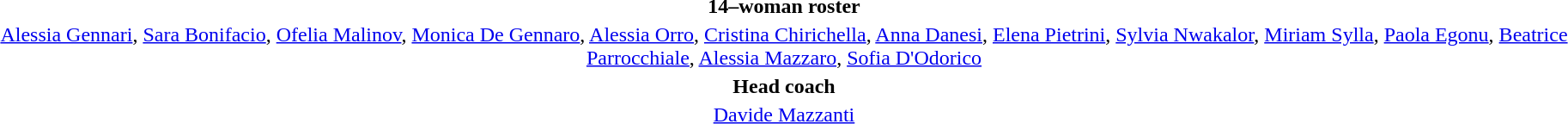<table style="text-align:center;margin-top:2em;margin-left:auto;margin-right:auto">
<tr>
<td><strong>14–woman roster</strong></td>
</tr>
<tr>
<td><a href='#'>Alessia Gennari</a>, <a href='#'>Sara Bonifacio</a>, <a href='#'>Ofelia Malinov</a>, <a href='#'>Monica De Gennaro</a>, <a href='#'>Alessia Orro</a>, <a href='#'>Cristina Chirichella</a>, <a href='#'>Anna Danesi</a>, <a href='#'>Elena Pietrini</a>, <a href='#'>Sylvia Nwakalor</a>, <a href='#'>Miriam Sylla</a>, <a href='#'>Paola Egonu</a>, <a href='#'>Beatrice Parrocchiale</a>, <a href='#'>Alessia Mazzaro</a>, <a href='#'>Sofia D'Odorico</a></td>
</tr>
<tr>
<td><strong>Head coach</strong></td>
</tr>
<tr>
<td><a href='#'>Davide Mazzanti</a></td>
</tr>
</table>
